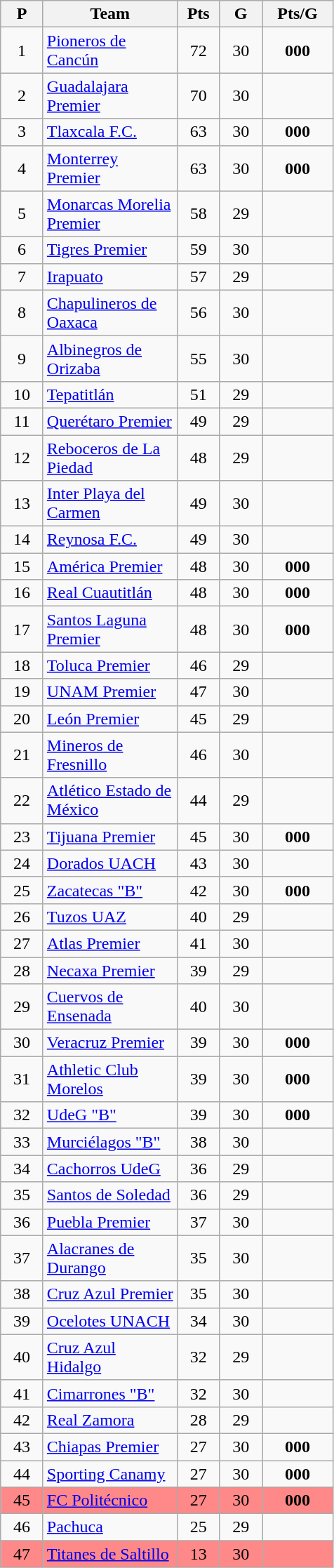<table class="wikitable" style="text-align: center;">
<tr>
<th width=33>P</th>
<th width=120>Team</th>
<th width=33>Pts</th>
<th width=33>G</th>
<th width=60>Pts/G</th>
</tr>
<tr>
<td>1</td>
<td align=left><a href='#'>Pioneros de Cancún</a></td>
<td>72</td>
<td>30</td>
<td><strong>000</strong></td>
</tr>
<tr>
<td>2</td>
<td align=left><a href='#'>Guadalajara Premier</a></td>
<td>70</td>
<td>30</td>
<td><strong></strong></td>
</tr>
<tr>
<td>3</td>
<td align=left><a href='#'>Tlaxcala F.C.</a></td>
<td>63</td>
<td>30</td>
<td><strong>000</strong></td>
</tr>
<tr>
<td>4</td>
<td align=left><a href='#'>Monterrey Premier</a></td>
<td>63</td>
<td>30</td>
<td><strong>000</strong></td>
</tr>
<tr>
<td>5</td>
<td align=left><a href='#'>Monarcas Morelia Premier</a></td>
<td>58</td>
<td>29</td>
<td><strong></strong></td>
</tr>
<tr>
<td>6</td>
<td align=left><a href='#'>Tigres Premier</a></td>
<td>59</td>
<td>30</td>
<td><strong></strong></td>
</tr>
<tr>
<td>7</td>
<td align=left><a href='#'>Irapuato</a></td>
<td>57</td>
<td>29</td>
<td><strong></strong></td>
</tr>
<tr>
<td>8</td>
<td align=left><a href='#'>Chapulineros de Oaxaca</a></td>
<td>56</td>
<td>30</td>
<td><strong></strong></td>
</tr>
<tr>
<td>9</td>
<td align=left><a href='#'>Albinegros de Orizaba</a></td>
<td>55</td>
<td>30</td>
<td><strong></strong></td>
</tr>
<tr>
<td>10</td>
<td align=left><a href='#'>Tepatitlán</a></td>
<td>51</td>
<td>29</td>
<td><strong></strong></td>
</tr>
<tr>
<td>11</td>
<td align=left><a href='#'>Querétaro Premier</a></td>
<td>49</td>
<td>29</td>
<td><strong></strong></td>
</tr>
<tr>
<td>12</td>
<td align=left><a href='#'>Reboceros de La Piedad</a></td>
<td>48</td>
<td>29</td>
<td><strong></strong></td>
</tr>
<tr>
<td>13</td>
<td align=left><a href='#'>Inter Playa del Carmen</a></td>
<td>49</td>
<td>30</td>
<td><strong></strong></td>
</tr>
<tr>
<td>14</td>
<td align=left><a href='#'>Reynosa F.C.</a></td>
<td>49</td>
<td>30</td>
<td><strong></strong></td>
</tr>
<tr>
<td>15</td>
<td align=left><a href='#'>América Premier</a></td>
<td>48</td>
<td>30</td>
<td><strong>000</strong></td>
</tr>
<tr>
<td>16</td>
<td align=left><a href='#'>Real Cuautitlán</a></td>
<td>48</td>
<td>30</td>
<td><strong>000</strong></td>
</tr>
<tr>
<td>17</td>
<td align=left><a href='#'>Santos Laguna Premier</a></td>
<td>48</td>
<td>30</td>
<td><strong>000</strong></td>
</tr>
<tr>
<td>18</td>
<td align=left><a href='#'>Toluca Premier</a></td>
<td>46</td>
<td>29</td>
<td><strong></strong></td>
</tr>
<tr>
<td>19</td>
<td align=left><a href='#'>UNAM Premier</a></td>
<td>47</td>
<td>30</td>
<td><strong></strong></td>
</tr>
<tr>
<td>20</td>
<td align=left><a href='#'>León Premier</a></td>
<td>45</td>
<td>29</td>
<td><strong></strong></td>
</tr>
<tr>
<td>21</td>
<td align=left><a href='#'>Mineros de Fresnillo</a></td>
<td>46</td>
<td>30</td>
<td><strong></strong></td>
</tr>
<tr>
<td>22</td>
<td align=left><a href='#'>Atlético Estado de México</a></td>
<td>44</td>
<td>29</td>
<td><strong></strong></td>
</tr>
<tr>
<td>23</td>
<td align=left><a href='#'>Tijuana Premier</a></td>
<td>45</td>
<td>30</td>
<td><strong>000</strong></td>
</tr>
<tr>
<td>24</td>
<td align=left><a href='#'>Dorados UACH</a></td>
<td>43</td>
<td>30</td>
<td><strong></strong></td>
</tr>
<tr>
<td>25</td>
<td align=left><a href='#'>Zacatecas "B"</a></td>
<td>42</td>
<td>30</td>
<td><strong>000</strong></td>
</tr>
<tr>
<td>26</td>
<td align=left><a href='#'>Tuzos UAZ</a></td>
<td>40</td>
<td>29</td>
<td><strong></strong></td>
</tr>
<tr>
<td>27</td>
<td align=left><a href='#'>Atlas Premier</a></td>
<td>41</td>
<td>30</td>
<td><strong></strong></td>
</tr>
<tr>
<td>28</td>
<td align=left><a href='#'>Necaxa Premier</a></td>
<td>39</td>
<td>29</td>
<td><strong></strong></td>
</tr>
<tr>
<td>29</td>
<td align=left><a href='#'>Cuervos de Ensenada</a></td>
<td>40</td>
<td>30</td>
<td><strong></strong></td>
</tr>
<tr>
<td>30</td>
<td align=left><a href='#'>Veracruz Premier</a></td>
<td>39</td>
<td>30</td>
<td><strong>000</strong></td>
</tr>
<tr>
<td>31</td>
<td align=left><a href='#'>Athletic Club Morelos</a></td>
<td>39</td>
<td>30</td>
<td><strong>000</strong></td>
</tr>
<tr>
<td>32</td>
<td align=left><a href='#'>UdeG "B"</a></td>
<td>39</td>
<td>30</td>
<td><strong>000</strong></td>
</tr>
<tr>
<td>33</td>
<td align=left><a href='#'>Murciélagos "B"</a></td>
<td>38</td>
<td>30</td>
<td><strong></strong></td>
</tr>
<tr>
<td>34</td>
<td align=left><a href='#'>Cachorros UdeG</a></td>
<td>36</td>
<td>29</td>
<td><strong></strong></td>
</tr>
<tr>
<td>35</td>
<td align=left><a href='#'>Santos de Soledad</a></td>
<td>36</td>
<td>29</td>
<td><strong></strong></td>
</tr>
<tr>
<td>36</td>
<td align=left><a href='#'>Puebla Premier</a></td>
<td>37</td>
<td>30</td>
<td><strong></strong></td>
</tr>
<tr>
<td>37</td>
<td align=left><a href='#'>Alacranes de Durango</a></td>
<td>35</td>
<td>30</td>
<td><strong></strong></td>
</tr>
<tr>
<td>38</td>
<td align=left><a href='#'>Cruz Azul Premier</a></td>
<td>35</td>
<td>30</td>
<td><strong></strong></td>
</tr>
<tr>
<td>39</td>
<td align=left><a href='#'>Ocelotes UNACH</a></td>
<td>34</td>
<td>30</td>
<td><strong></strong></td>
</tr>
<tr>
<td>40</td>
<td align=left><a href='#'>Cruz Azul Hidalgo</a></td>
<td>32</td>
<td>29</td>
<td><strong></strong></td>
</tr>
<tr>
<td>41</td>
<td align=left><a href='#'>Cimarrones "B"</a></td>
<td>32</td>
<td>30</td>
<td><strong></strong></td>
</tr>
<tr>
<td>42</td>
<td align=left><a href='#'>Real Zamora</a></td>
<td>28</td>
<td>29</td>
<td><strong></strong></td>
</tr>
<tr>
<td>43</td>
<td align=left><a href='#'>Chiapas Premier</a></td>
<td>27</td>
<td>30</td>
<td><strong>000</strong></td>
</tr>
<tr>
<td>44</td>
<td align=left><a href='#'>Sporting Canamy</a></td>
<td>27</td>
<td>30</td>
<td><strong>000</strong></td>
</tr>
<tr bgcolor=#FF8888>
<td>45</td>
<td align=left><a href='#'>FC Politécnico</a></td>
<td>27</td>
<td>30</td>
<td><strong>000</strong></td>
</tr>
<tr>
<td>46</td>
<td align=left><a href='#'>Pachuca</a></td>
<td>25</td>
<td>29</td>
<td><strong></strong></td>
</tr>
<tr bgcolor=#FF8888>
<td>47</td>
<td align=left><a href='#'>Titanes de Saltillo</a></td>
<td>13</td>
<td>30</td>
<td><strong></strong></td>
</tr>
</table>
